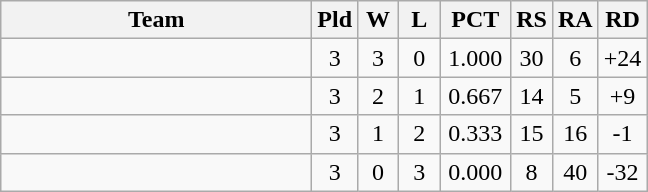<table class=wikitable style="text-align:center">
<tr>
<th width=200>Team</th>
<th width=20>Pld</th>
<th width=20>W</th>
<th width=20>L</th>
<th width=40>PCT</th>
<th width=20>RS</th>
<th width=20>RA</th>
<th width=20>RD</th>
</tr>
<tr>
<td align=left><strong></strong></td>
<td>3</td>
<td>3</td>
<td>0</td>
<td>1.000</td>
<td>30</td>
<td>6</td>
<td>+24</td>
</tr>
<tr>
<td align=left><strong></strong></td>
<td>3</td>
<td>2</td>
<td>1</td>
<td>0.667</td>
<td>14</td>
<td>5</td>
<td>+9</td>
</tr>
<tr>
<td align=left></td>
<td>3</td>
<td>1</td>
<td>2</td>
<td>0.333</td>
<td>15</td>
<td>16</td>
<td>-1</td>
</tr>
<tr>
<td align=left></td>
<td>3</td>
<td>0</td>
<td>3</td>
<td>0.000</td>
<td>8</td>
<td>40</td>
<td>-32</td>
</tr>
</table>
